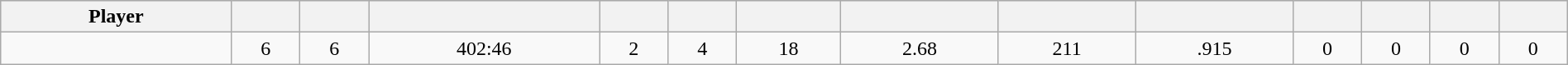<table class="wikitable sortable" style="width:100%; text-align:center;">
<tr style="text-align:center; background:#ddd;">
<th>Player</th>
<th></th>
<th></th>
<th></th>
<th></th>
<th></th>
<th></th>
<th></th>
<th></th>
<th></th>
<th></th>
<th></th>
<th></th>
<th></th>
</tr>
<tr>
<td></td>
<td>6</td>
<td>6</td>
<td>402:46</td>
<td>2</td>
<td>4</td>
<td>18</td>
<td>2.68</td>
<td>211</td>
<td>.915</td>
<td>0</td>
<td>0</td>
<td>0</td>
<td>0</td>
</tr>
</table>
